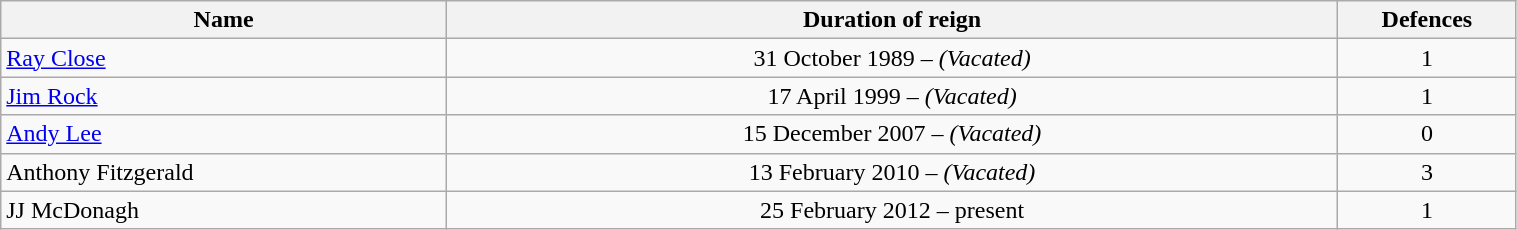<table class="wikitable" width=80%>
<tr>
<th width=25%>Name</th>
<th width=50%>Duration of reign</th>
<th width=10%>Defences</th>
</tr>
<tr align=center>
<td align=left><a href='#'>Ray Close</a></td>
<td>31 October 1989 – <em>(Vacated)</em></td>
<td>1</td>
</tr>
<tr align=center>
<td align=left><a href='#'>Jim Rock</a></td>
<td>17 April 1999 – <em>(Vacated)</em></td>
<td>1</td>
</tr>
<tr align=center>
<td align=left><a href='#'>Andy Lee</a></td>
<td>15 December 2007 – <em>(Vacated)</em></td>
<td>0</td>
</tr>
<tr align=center>
<td align=left>Anthony Fitzgerald</td>
<td>13 February 2010 – <em>(Vacated)</em></td>
<td>3</td>
</tr>
<tr align=center>
<td align=left>JJ McDonagh</td>
<td>25 February 2012 – present</td>
<td>1</td>
</tr>
</table>
